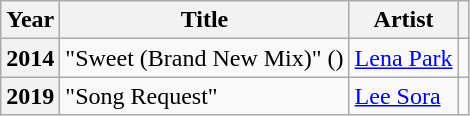<table class="wikitable plainrowheaders sortable">
<tr>
<th scope="col">Year</th>
<th scope="col">Title</th>
<th scope="col">Artist</th>
<th scope="col" class="unsortable"></th>
</tr>
<tr>
<th scope="row">2014</th>
<td>"Sweet  (Brand New Mix)" ()<br></td>
<td><a href='#'>Lena Park</a></td>
<td style="text-align:center"></td>
</tr>
<tr>
<th scope="row">2019</th>
<td>"Song Request"<br></td>
<td><a href='#'>Lee Sora</a></td>
<td style="text-align:center"></td>
</tr>
</table>
